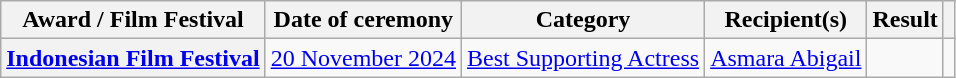<table class="wikitable sortable plainrowheaders">
<tr>
<th scope="col">Award / Film Festival</th>
<th scope="col">Date of ceremony</th>
<th scope="col">Category</th>
<th scope="col">Recipient(s)</th>
<th scope="col">Result</th>
<th scope="col" class="unsortable"></th>
</tr>
<tr>
<th scope="row"><a href='#'>Indonesian Film Festival</a></th>
<td><a href='#'>20 November 2024</a></td>
<td><a href='#'>Best Supporting Actress</a></td>
<td><a href='#'>Asmara Abigail</a></td>
<td></td>
<td align="center"></td>
</tr>
</table>
